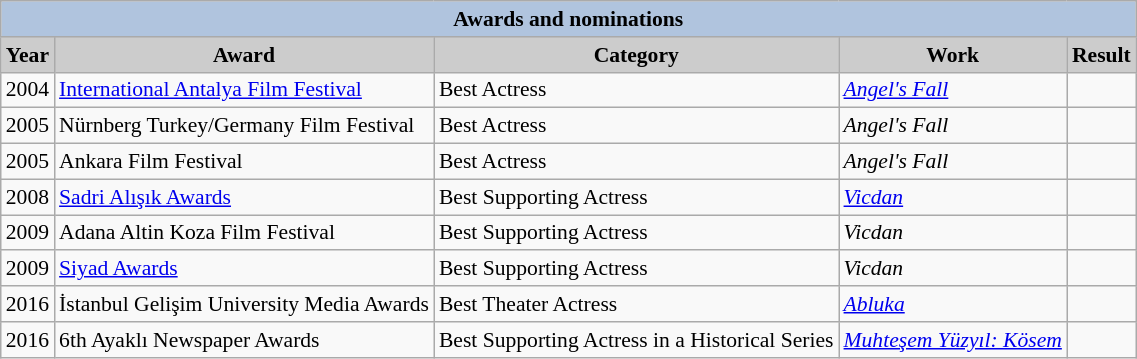<table class=wikitable style="font-size:90%">
<tr>
<th colspan=5 style="background:LightSteelBlue">Awards and nominations</th>
</tr>
<tr>
<th style="background:#CCCCCC">Year</th>
<th style="background:#CCCCCC">Award</th>
<th style="background:#CCCCCC">Category</th>
<th style="background:#CCCCCC">Work</th>
<th style="background:#CCCCCC">Result</th>
</tr>
<tr>
<td>2004</td>
<td><a href='#'>International Antalya Film Festival</a></td>
<td>Best Actress</td>
<td><em><a href='#'>Angel's Fall</a></em></td>
<td></td>
</tr>
<tr>
<td>2005</td>
<td>Nürnberg Turkey/Germany Film Festival</td>
<td>Best Actress</td>
<td><em>Angel's Fall</em></td>
<td></td>
</tr>
<tr>
<td>2005</td>
<td>Ankara Film Festival</td>
<td>Best Actress</td>
<td><em>Angel's Fall</em></td>
<td></td>
</tr>
<tr>
<td>2008</td>
<td><a href='#'>Sadri Alışık Awards</a></td>
<td>Best Supporting Actress</td>
<td><em><a href='#'>Vicdan</a></em></td>
<td></td>
</tr>
<tr>
<td>2009</td>
<td>Adana Altin Koza Film Festival</td>
<td>Best Supporting Actress</td>
<td><em>Vicdan</em></td>
<td></td>
</tr>
<tr>
<td>2009</td>
<td><a href='#'>Siyad Awards</a></td>
<td>Best Supporting Actress</td>
<td><em>Vicdan</em></td>
<td></td>
</tr>
<tr>
<td>2016</td>
<td>İstanbul Gelişim University Media Awards</td>
<td>Best Theater Actress</td>
<td><em><a href='#'>Abluka</a></em></td>
<td></td>
</tr>
<tr>
<td>2016</td>
<td>6th Ayaklı Newspaper Awards</td>
<td>Best Supporting Actress in a Historical Series</td>
<td><em><a href='#'>Muhteşem Yüzyıl: Kösem</a></em></td>
<td></td>
</tr>
</table>
